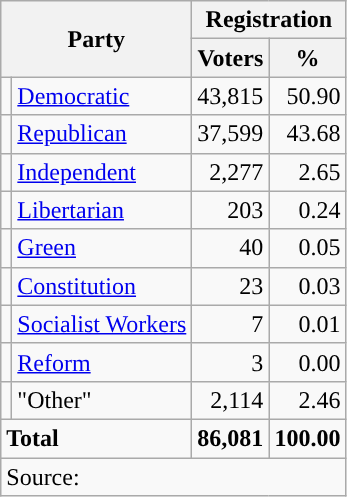<table class="wikitable">
<tr>
<th colspan="2" rowspan="2">Party</th>
<th colspan="2">Registration</th>
</tr>
<tr>
<th>Voters</th>
<th>%</th>
</tr>
<tr>
<td style="background-color:"></td>
<td><a href='#'>Democratic</a></td>
<td style="text-align:right;">43,815</td>
<td style="text-align:right;">50.90</td>
</tr>
<tr>
<td style="background-color:"></td>
<td><a href='#'>Republican</a></td>
<td style="text-align:right;">37,599</td>
<td style="text-align:right;">43.68</td>
</tr>
<tr>
<td style="background-color:"></td>
<td><a href='#'>Independent</a></td>
<td style="text-align:right;">2,277</td>
<td style="text-align:right;">2.65</td>
</tr>
<tr>
<td style="background-color:"></td>
<td><a href='#'>Libertarian</a></td>
<td style="text-align:right;">203</td>
<td style="text-align:right;">0.24</td>
</tr>
<tr>
<td style="background-color:"></td>
<td><a href='#'>Green</a></td>
<td style="text-align:right;">40</td>
<td style="text-align:right;">0.05</td>
</tr>
<tr>
<td style="background-color:"></td>
<td><a href='#'>Constitution</a></td>
<td style="text-align:right;">23</td>
<td style="text-align:right;">0.03</td>
</tr>
<tr>
<td style="background-color:"></td>
<td><a href='#'>Socialist Workers</a></td>
<td style="text-align:right;">7</td>
<td style="text-align:right;">0.01</td>
</tr>
<tr>
<td style="background-color:"></td>
<td><a href='#'>Reform</a></td>
<td style="text-align:right;">3</td>
<td style="text-align:right;">0.00</td>
</tr>
<tr>
<td></td>
<td>"Other"</td>
<td style="text-align:right;">2,114</td>
<td style="text-align:right;">2.46</td>
</tr>
<tr>
<td colspan="2"><strong>Total</strong></td>
<td style="text-align:right;"><strong>86,081</strong></td>
<td style="text-align:right;"><strong>100.00</strong></td>
</tr>
<tr>
<td colspan="4">Source: <em></em></td>
</tr>
</table>
